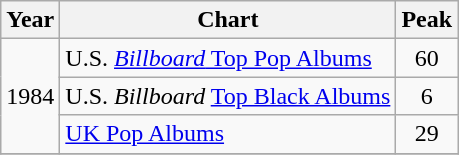<table class="wikitable">
<tr>
<th>Year</th>
<th>Chart</th>
<th>Peak<br></th>
</tr>
<tr>
<td rowspan="3">1984</td>
<td>U.S. <a href='#'><em>Billboard</em> Top Pop Albums</a></td>
<td align="center">60</td>
</tr>
<tr>
<td>U.S. <em>Billboard</em> <a href='#'>Top Black Albums</a></td>
<td align="center">6</td>
</tr>
<tr>
<td><a href='#'>UK Pop Albums</a></td>
<td align="center">29</td>
</tr>
<tr>
</tr>
</table>
